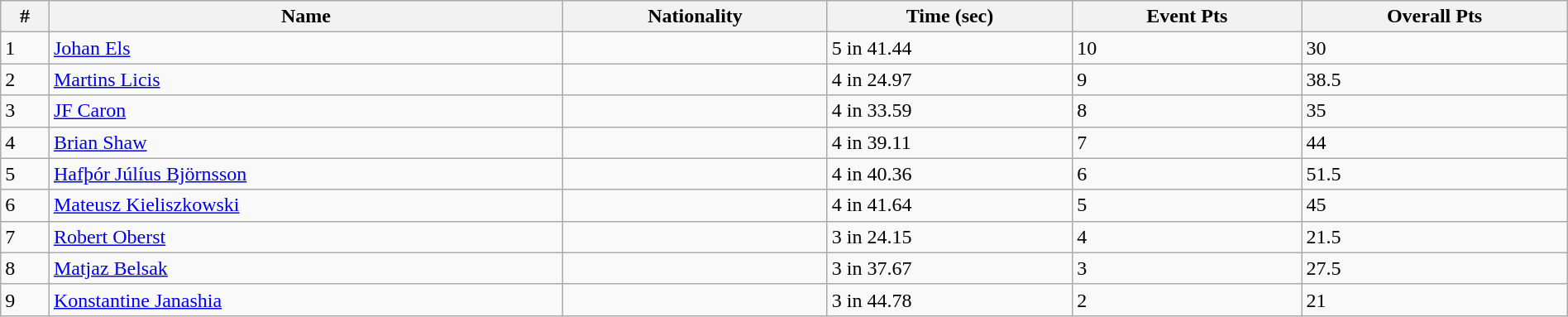<table class="wikitable sortable" style="display: inline-table;width: 100%;">
<tr>
<th>#</th>
<th>Name</th>
<th>Nationality</th>
<th>Time (sec)</th>
<th>Event Pts</th>
<th>Overall Pts</th>
</tr>
<tr>
<td>1</td>
<td><a href='#'>Johan Els</a></td>
<td></td>
<td>5 in 41.44</td>
<td>10</td>
<td>30</td>
</tr>
<tr>
<td>2</td>
<td><a href='#'>Martins Licis</a></td>
<td></td>
<td>4 in 24.97</td>
<td>9</td>
<td>38.5</td>
</tr>
<tr>
<td>3</td>
<td><a href='#'>JF Caron</a></td>
<td></td>
<td>4 in 33.59</td>
<td>8</td>
<td>35</td>
</tr>
<tr>
<td>4</td>
<td><a href='#'>Brian Shaw</a></td>
<td></td>
<td>4 in 39.11</td>
<td>7</td>
<td>44</td>
</tr>
<tr>
<td>5</td>
<td><a href='#'>Hafþór Júlíus Björnsson</a></td>
<td></td>
<td>4 in 40.36</td>
<td>6</td>
<td>51.5</td>
</tr>
<tr>
<td>6</td>
<td><a href='#'>Mateusz Kieliszkowski</a></td>
<td></td>
<td>4 in 41.64</td>
<td>5</td>
<td>45</td>
</tr>
<tr>
<td>7</td>
<td><a href='#'>Robert Oberst</a></td>
<td></td>
<td>3 in 24.15</td>
<td>4</td>
<td>21.5</td>
</tr>
<tr>
<td>8</td>
<td><a href='#'>Matjaz Belsak</a></td>
<td></td>
<td>3 in 37.67</td>
<td>3</td>
<td>27.5</td>
</tr>
<tr>
<td>9</td>
<td><a href='#'>Konstantine Janashia</a></td>
<td></td>
<td>3 in 44.78</td>
<td>2</td>
<td>21</td>
</tr>
</table>
